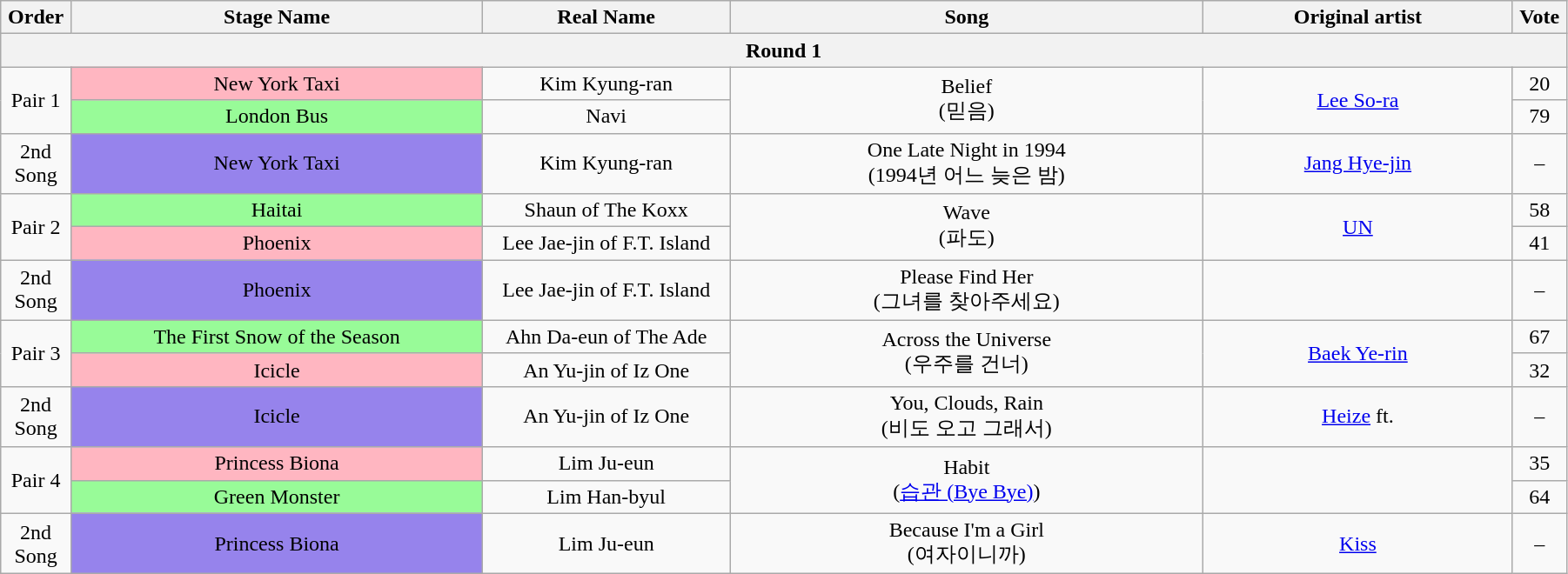<table class="wikitable" style="text-align:center; width:95%;">
<tr>
<th style="width:1%;">Order</th>
<th style="width:20%;">Stage Name</th>
<th style="width:12%;">Real Name</th>
<th style="width:23%;">Song</th>
<th style="width:15%;">Original artist</th>
<th style="width:1%;">Vote</th>
</tr>
<tr>
<th colspan=6>Round 1</th>
</tr>
<tr>
<td rowspan=2>Pair 1</td>
<td bgcolor="lightpink">New York Taxi</td>
<td>Kim Kyung-ran</td>
<td rowspan=2>Belief<br>(믿음)</td>
<td rowspan=2><a href='#'>Lee So-ra</a></td>
<td>20</td>
</tr>
<tr>
<td bgcolor="palegreen">London Bus</td>
<td>Navi</td>
<td>79</td>
</tr>
<tr>
<td>2nd Song</td>
<td bgcolor="#9683EC">New York Taxi</td>
<td>Kim Kyung-ran</td>
<td>One Late Night in 1994<br>(1994년 어느 늦은 밤)</td>
<td><a href='#'>Jang Hye-jin</a></td>
<td>–</td>
</tr>
<tr>
<td rowspan=2>Pair 2</td>
<td bgcolor="palegreen">Haitai</td>
<td>Shaun of The Koxx</td>
<td rowspan=2>Wave<br>(파도)</td>
<td rowspan=2><a href='#'>UN</a></td>
<td>58</td>
</tr>
<tr>
<td bgcolor="lightpink">Phoenix</td>
<td>Lee Jae-jin of F.T. Island</td>
<td>41</td>
</tr>
<tr>
<td>2nd Song</td>
<td bgcolor="#9683EC">Phoenix</td>
<td>Lee Jae-jin of F.T. Island</td>
<td>Please Find Her<br>(그녀를 찾아주세요)</td>
<td></td>
<td>–</td>
</tr>
<tr>
<td rowspan=2>Pair 3</td>
<td bgcolor="palegreen">The First Snow of the Season</td>
<td>Ahn Da-eun of The Ade</td>
<td rowspan=2>Across the Universe<br>(우주를 건너)</td>
<td rowspan=2><a href='#'>Baek Ye-rin</a></td>
<td>67</td>
</tr>
<tr>
<td bgcolor="lightpink">Icicle</td>
<td>An Yu-jin of Iz One</td>
<td>32</td>
</tr>
<tr>
<td>2nd Song</td>
<td bgcolor="#9683EC">Icicle</td>
<td>An Yu-jin of Iz One</td>
<td>You, Clouds, Rain<br>(비도 오고 그래서)</td>
<td><a href='#'>Heize</a> ft. </td>
<td>–</td>
</tr>
<tr>
<td rowspan=2>Pair 4</td>
<td bgcolor="lightpink">Princess Biona</td>
<td>Lim Ju-eun</td>
<td rowspan=2>Habit<br>(<a href='#'>습관 (Bye Bye)</a>)</td>
<td rowspan=2></td>
<td>35</td>
</tr>
<tr>
<td bgcolor="palegreen">Green Monster</td>
<td>Lim Han-byul</td>
<td>64</td>
</tr>
<tr>
<td>2nd Song</td>
<td bgcolor="#9683EC">Princess Biona</td>
<td>Lim Ju-eun</td>
<td>Because I'm a Girl<br>(여자이니까)</td>
<td><a href='#'>Kiss</a></td>
<td>–</td>
</tr>
</table>
